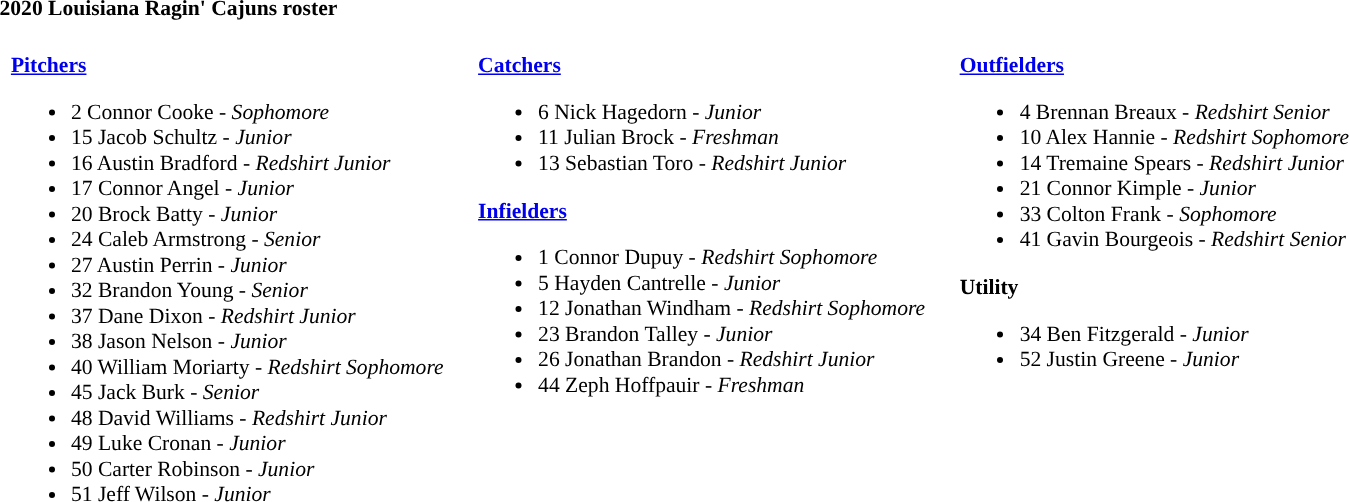<table class="toccolours" style="text-align: left; font-size:90%;">
<tr>
<th colspan="9">2020 Louisiana Ragin' Cajuns roster</th>
</tr>
<tr>
<td width="03"> </td>
<td valign="top"><br><strong><a href='#'>Pitchers</a></strong><ul><li>2 Connor Cooke - <em>Sophomore</em></li><li>15 Jacob Schultz - <em>Junior</em></li><li>16 Austin Bradford - <em>Redshirt Junior</em></li><li>17 Connor Angel - <em>Junior</em></li><li>20 Brock Batty - <em>Junior</em></li><li>24 Caleb Armstrong - <em>Senior</em></li><li>27 Austin Perrin - <em>Junior</em></li><li>32 Brandon Young - <em>Senior</em></li><li>37 Dane Dixon - <em>Redshirt Junior</em></li><li>38 Jason Nelson - <em>Junior</em></li><li>40 William Moriarty - <em>Redshirt Sophomore</em></li><li>45 Jack Burk - <em>Senior</em></li><li>48 David Williams - <em>Redshirt Junior</em></li><li>49 Luke Cronan - <em>Junior</em></li><li>50 Carter Robinson - <em>Junior</em></li><li>51 Jeff Wilson - <em>Junior</em></li></ul></td>
<td width="15"> </td>
<td valign="top"><br><strong><a href='#'>Catchers</a></strong><ul><li>6 Nick Hagedorn - <em>Junior</em></li><li>11 Julian Brock - <em>Freshman</em></li><li>13 Sebastian Toro - <em>Redshirt Junior</em></li></ul><strong><a href='#'>Infielders</a></strong><ul><li>1 Connor Dupuy - <em>Redshirt Sophomore</em></li><li>5 Hayden Cantrelle - <em>Junior</em></li><li>12 Jonathan Windham - <em>Redshirt Sophomore</em></li><li>23 Brandon Talley - <em>Junior</em></li><li>26 Jonathan Brandon - <em>Redshirt Junior</em></li><li>44 Zeph Hoffpauir - <em>Freshman</em></li></ul></td>
<td width="15"> </td>
<td valign="top"><br><strong><a href='#'>Outfielders</a></strong><ul><li>4 Brennan Breaux - <em>Redshirt Senior</em></li><li>10 Alex Hannie - <em>Redshirt Sophomore</em></li><li>14 Tremaine Spears - <em>Redshirt Junior</em></li><li>21 Connor Kimple - <em>Junior</em></li><li>33 Colton Frank - <em>Sophomore</em></li><li>41 Gavin Bourgeois - <em>Redshirt Senior</em></li></ul><strong>Utility</strong><ul><li>34 Ben Fitzgerald - <em>Junior</em></li><li>52 Justin Greene - <em>Junior</em></li></ul></td>
</tr>
</table>
